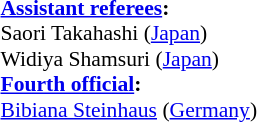<table width=50% style="font-size: 90%">
<tr>
<td><br><strong><a href='#'>Assistant referees</a>:</strong>
<br>Saori Takahashi (<a href='#'>Japan</a>)
<br>Widiya Shamsuri (<a href='#'>Japan</a>)
<br><strong><a href='#'>Fourth official</a>:</strong>
<br><a href='#'>Bibiana Steinhaus</a> (<a href='#'>Germany</a>)</td>
</tr>
</table>
